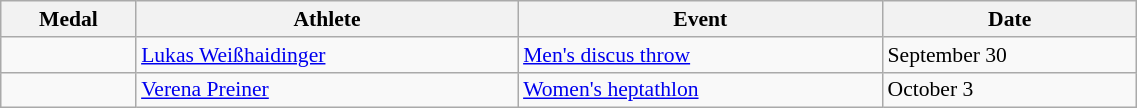<table class="wikitable" style="font-size:90%" width=60%>
<tr>
<th>Medal</th>
<th>Athlete</th>
<th>Event</th>
<th>Date</th>
</tr>
<tr>
<td></td>
<td><a href='#'>Lukas Weißhaidinger</a></td>
<td><a href='#'>Men's discus throw</a></td>
<td>September 30</td>
</tr>
<tr>
<td></td>
<td><a href='#'>Verena Preiner</a></td>
<td><a href='#'>Women's heptathlon</a></td>
<td>October 3</td>
</tr>
</table>
